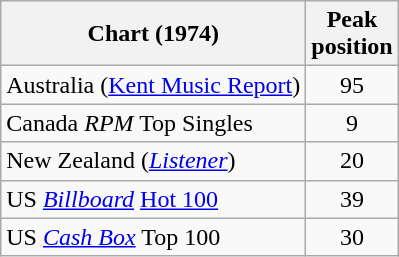<table class="wikitable sortable">
<tr>
<th>Chart (1974)</th>
<th>Peak<br>position</th>
</tr>
<tr>
<td>Australia (<a href='#'>Kent Music Report</a>)</td>
<td style="text-align:center;">95</td>
</tr>
<tr>
<td>Canada <em>RPM</em> Top Singles</td>
<td style="text-align:center;">9</td>
</tr>
<tr>
<td>New Zealand (<em><a href='#'>Listener</a></em>)</td>
<td style="text-align:center;">20</td>
</tr>
<tr>
<td>US <em><a href='#'>Billboard</a></em> <a href='#'>Hot 100</a></td>
<td style="text-align:center;">39</td>
</tr>
<tr>
<td>US <a href='#'><em>Cash Box</em></a> Top 100</td>
<td align="center">30</td>
</tr>
</table>
